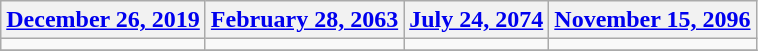<table class="wikitable">
<tr>
<th align="center"><a href='#'>December 26, 2019</a></th>
<th align="center"><a href='#'>February 28, 2063</a></th>
<th align="center"><a href='#'>July 24, 2074</a></th>
<th align="center"><a href='#'>November 15, 2096</a></th>
</tr>
<tr>
<td></td>
<td></td>
<td></td>
<td></td>
</tr>
<tr>
</tr>
</table>
